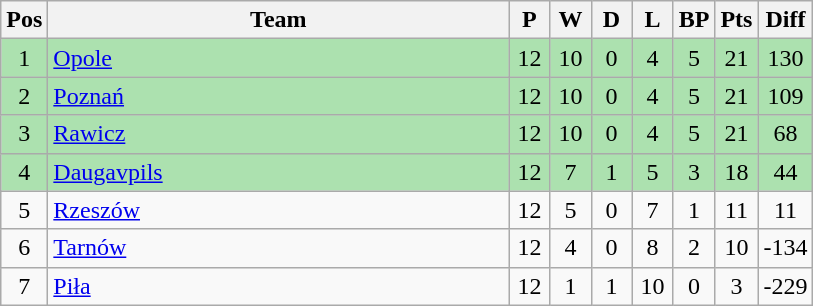<table class="wikitable" style="font-size: 100%">
<tr>
<th width=20>Pos</th>
<th width=300>Team</th>
<th width=20>P</th>
<th width=20>W</th>
<th width=20>D</th>
<th width=20>L</th>
<th width=20>BP</th>
<th width=20>Pts</th>
<th width=20>Diff</th>
</tr>
<tr align=center style="background:#ACE1AF;">
<td>1</td>
<td align="left"><a href='#'>Opole</a></td>
<td>12</td>
<td>10</td>
<td>0</td>
<td>4</td>
<td>5</td>
<td>21</td>
<td>130</td>
</tr>
<tr align=center style="background:#ACE1AF;">
<td>2</td>
<td align="left"><a href='#'>Poznań</a></td>
<td>12</td>
<td>10</td>
<td>0</td>
<td>4</td>
<td>5</td>
<td>21</td>
<td>109</td>
</tr>
<tr align=center style="background:#ACE1AF;">
<td>3</td>
<td align="left"><a href='#'>Rawicz</a></td>
<td>12</td>
<td>10</td>
<td>0</td>
<td>4</td>
<td>5</td>
<td>21</td>
<td>68</td>
</tr>
<tr align=center style="background:#ACE1AF;">
<td>4</td>
<td align="left"><a href='#'>Daugavpils</a> </td>
<td>12</td>
<td>7</td>
<td>1</td>
<td>5</td>
<td>3</td>
<td>18</td>
<td>44</td>
</tr>
<tr align=center>
<td>5</td>
<td align="left"><a href='#'>Rzeszów</a></td>
<td>12</td>
<td>5</td>
<td>0</td>
<td>7</td>
<td>1</td>
<td>11</td>
<td>11</td>
</tr>
<tr align=center>
<td>6</td>
<td align="left"><a href='#'>Tarnów</a></td>
<td>12</td>
<td>4</td>
<td>0</td>
<td>8</td>
<td>2</td>
<td>10</td>
<td>-134</td>
</tr>
<tr align=center>
<td>7</td>
<td align="left"><a href='#'>Piła</a></td>
<td>12</td>
<td>1</td>
<td>1</td>
<td>10</td>
<td>0</td>
<td>3</td>
<td>-229</td>
</tr>
</table>
